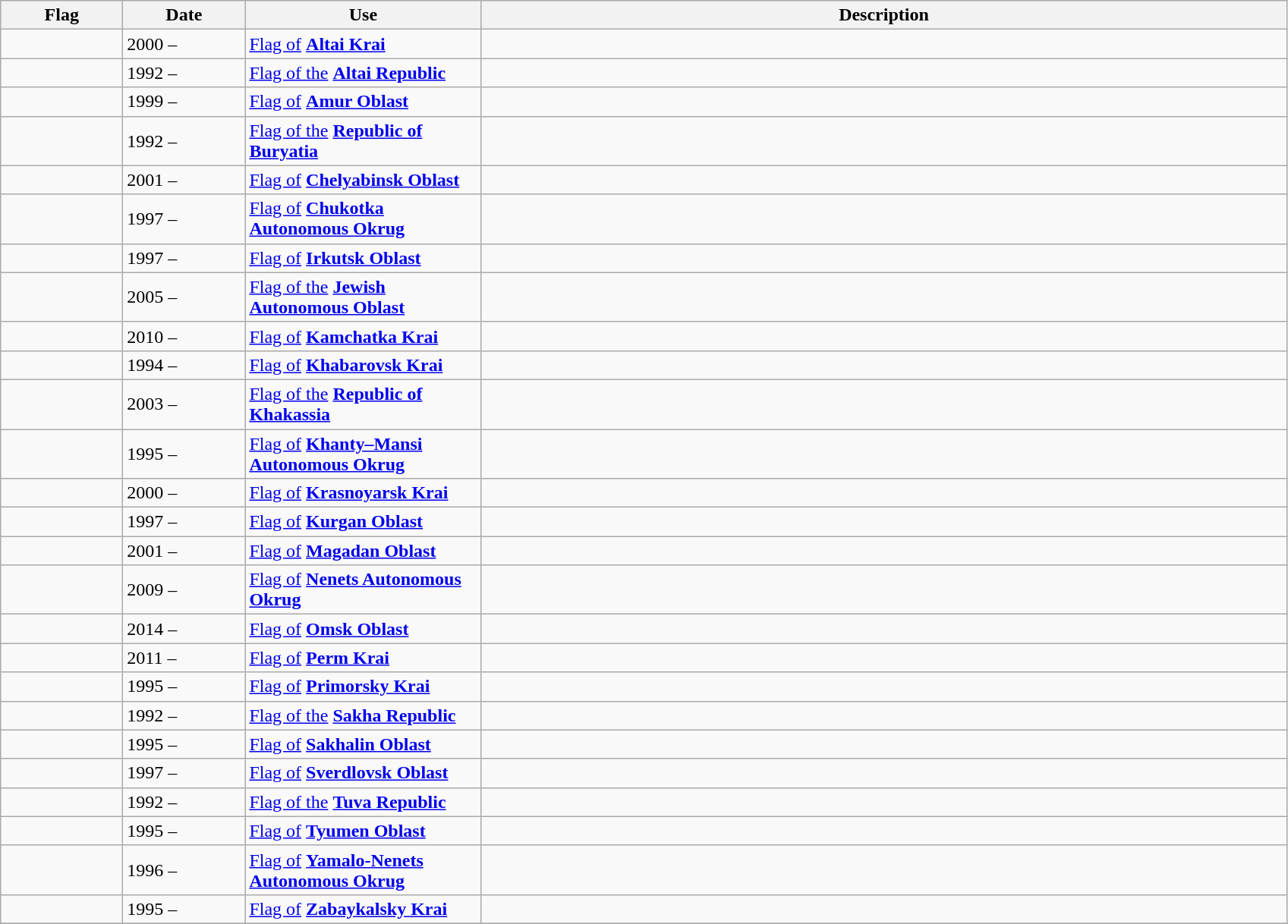<table class="wikitable" style="background:#FFFFF;">
<tr>
<th style="width:100px;">Flag</th>
<th style="width:100px;">Date</th>
<th style="width:200px;">Use</th>
<th style="width:700px;">Description</th>
</tr>
<tr>
<td></td>
<td>2000 –</td>
<td><a href='#'>Flag of</a> <strong><a href='#'>Altai Krai</a></strong></td>
<td></td>
</tr>
<tr>
<td></td>
<td>1992 –</td>
<td><a href='#'>Flag of the</a> <strong><a href='#'>Altai Republic</a></strong></td>
<td></td>
</tr>
<tr>
<td></td>
<td>1999 –</td>
<td><a href='#'>Flag of</a> <strong><a href='#'>Amur Oblast</a></strong></td>
<td></td>
</tr>
<tr>
<td></td>
<td>1992 –</td>
<td><a href='#'>Flag of the</a> <strong><a href='#'>Republic of Buryatia</a></strong></td>
<td></td>
</tr>
<tr>
<td></td>
<td>2001 –</td>
<td><a href='#'>Flag of</a> <strong><a href='#'>Chelyabinsk Oblast</a></strong></td>
<td></td>
</tr>
<tr>
<td></td>
<td>1997 –</td>
<td><a href='#'>Flag of</a> <strong><a href='#'>Chukotka Autonomous Okrug</a></strong></td>
<td></td>
</tr>
<tr>
<td></td>
<td>1997 –</td>
<td><a href='#'>Flag of</a> <strong><a href='#'>Irkutsk Oblast</a></strong></td>
<td></td>
</tr>
<tr>
<td></td>
<td>2005 –</td>
<td><a href='#'>Flag of the</a> <strong><a href='#'>Jewish Autonomous Oblast</a></strong></td>
<td></td>
</tr>
<tr>
<td></td>
<td>2010 –</td>
<td><a href='#'>Flag of</a> <strong><a href='#'>Kamchatka Krai</a></strong></td>
<td></td>
</tr>
<tr>
<td></td>
<td>1994 –</td>
<td><a href='#'>Flag of</a> <strong><a href='#'>Khabarovsk Krai</a></strong></td>
<td></td>
</tr>
<tr>
<td></td>
<td>2003 –</td>
<td><a href='#'>Flag of the</a> <strong><a href='#'>Republic of Khakassia</a></strong></td>
<td></td>
</tr>
<tr>
<td></td>
<td>1995 –</td>
<td><a href='#'>Flag of</a> <strong><a href='#'>Khanty–Mansi Autonomous Okrug</a></strong></td>
<td></td>
</tr>
<tr>
<td></td>
<td>2000 –</td>
<td><a href='#'>Flag of</a> <strong><a href='#'>Krasnoyarsk Krai</a></strong></td>
<td></td>
</tr>
<tr>
<td></td>
<td>1997 –</td>
<td><a href='#'>Flag of</a> <strong><a href='#'>Kurgan Oblast</a></strong></td>
<td></td>
</tr>
<tr>
<td></td>
<td>2001 –</td>
<td><a href='#'>Flag of</a> <strong><a href='#'>Magadan Oblast</a></strong></td>
<td></td>
</tr>
<tr>
<td></td>
<td>2009 –</td>
<td><a href='#'>Flag of</a> <strong><a href='#'>Nenets Autonomous Okrug</a></strong></td>
<td></td>
</tr>
<tr>
<td></td>
<td>2014 –</td>
<td><a href='#'>Flag of</a> <strong><a href='#'>Omsk Oblast</a></strong></td>
<td></td>
</tr>
<tr>
<td></td>
<td>2011 –</td>
<td><a href='#'>Flag of</a> <strong><a href='#'>Perm Krai</a></strong></td>
<td></td>
</tr>
<tr>
<td></td>
<td>1995 –</td>
<td><a href='#'>Flag of</a> <strong><a href='#'>Primorsky Krai</a></strong></td>
<td></td>
</tr>
<tr>
<td></td>
<td>1992 –</td>
<td><a href='#'>Flag of the</a> <strong><a href='#'>Sakha Republic</a></strong></td>
<td></td>
</tr>
<tr>
<td></td>
<td>1995 –</td>
<td><a href='#'>Flag of</a> <strong><a href='#'>Sakhalin Oblast</a></strong></td>
<td></td>
</tr>
<tr>
<td></td>
<td>1997 –</td>
<td><a href='#'>Flag of</a> <strong><a href='#'>Sverdlovsk Oblast</a></strong></td>
<td></td>
</tr>
<tr>
<td></td>
<td>1992 –</td>
<td><a href='#'>Flag of the</a> <strong><a href='#'>Tuva Republic</a></strong></td>
<td></td>
</tr>
<tr>
<td></td>
<td>1995 –</td>
<td><a href='#'>Flag of</a> <strong><a href='#'>Tyumen Oblast</a></strong></td>
<td></td>
</tr>
<tr>
<td></td>
<td>1996 –</td>
<td><a href='#'>Flag of</a> <strong><a href='#'>Yamalo-Nenets Autonomous Okrug</a></strong></td>
<td></td>
</tr>
<tr>
<td></td>
<td>1995 –</td>
<td><a href='#'>Flag of</a> <strong><a href='#'>Zabaykalsky Krai</a></strong></td>
<td></td>
</tr>
<tr>
</tr>
</table>
